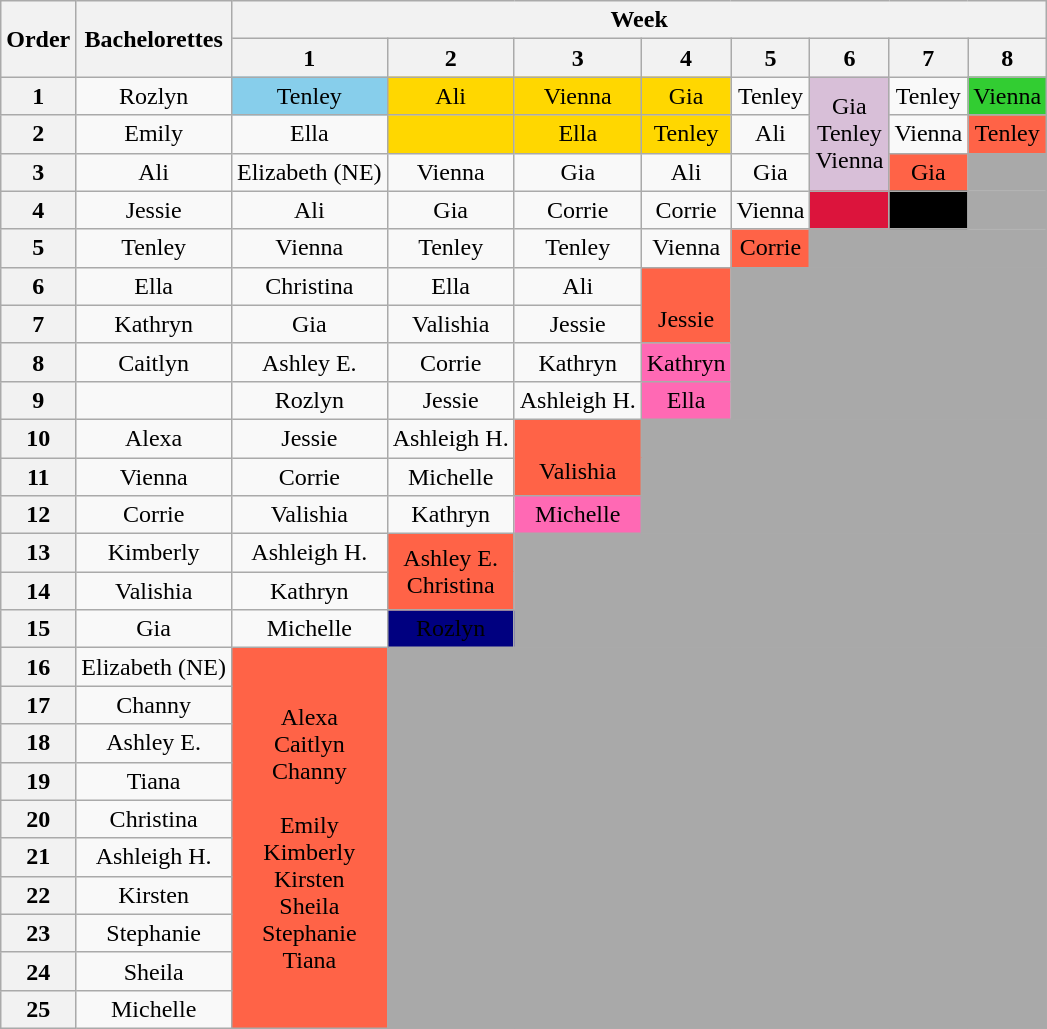<table class="wikitable" style="text-align:center">
<tr>
<th rowspan=2>Order</th>
<th rowspan=2>Bachelorettes</th>
<th colspan=8>Week</th>
</tr>
<tr>
<th>1</th>
<th>2</th>
<th>3</th>
<th>4</th>
<th>5</th>
<th>6</th>
<th>7</th>
<th>8</th>
</tr>
<tr>
<th>1</th>
<td>Rozlyn</td>
<td bgcolor="skyblue">Tenley</td>
<td bgcolor="gold">Ali</td>
<td bgcolor="gold">Vienna</td>
<td bgcolor="gold">Gia</td>
<td>Tenley</td>
<td rowspan="3" bgcolor="thistle">Gia<br>Tenley<br>Vienna</td>
<td>Tenley</td>
<td bgcolor="limegreen">Vienna</td>
</tr>
<tr>
<th>2</th>
<td>Emily</td>
<td>Ella</td>
<td bgcolor="gold"></td>
<td bgcolor="gold">Ella</td>
<td bgcolor="gold">Tenley</td>
<td>Ali</td>
<td>Vienna</td>
<td bgcolor="tomato">Tenley</td>
</tr>
<tr>
<th>3</th>
<td>Ali</td>
<td>Elizabeth (NE)</td>
<td>Vienna</td>
<td>Gia</td>
<td>Ali</td>
<td>Gia</td>
<td bgcolor="tomato">Gia</td>
<td bgcolor="darkgray"></td>
</tr>
<tr>
<th>4</th>
<td>Jessie</td>
<td>Ali</td>
<td>Gia</td>
<td>Corrie</td>
<td>Corrie</td>
<td>Vienna</td>
<td bgcolor="crimson"></td>
<td style="background:black;"><span>Ali</span></td>
<td bgcolor="darkgray"></td>
</tr>
<tr>
<th>5</th>
<td>Tenley</td>
<td>Vienna</td>
<td>Tenley</td>
<td>Tenley</td>
<td>Vienna</td>
<td bgcolor="tomato">Corrie</td>
<td bgcolor="darkgray" colspan=3></td>
</tr>
<tr>
<th>6</th>
<td>Ella</td>
<td>Christina</td>
<td>Ella</td>
<td>Ali</td>
<td bgcolor="tomato" rowspan="2"><br>Jessie</td>
<td bgcolor="darkgray" colspan=4 rowspan="4"></td>
</tr>
<tr>
<th>7</th>
<td>Kathryn</td>
<td>Gia</td>
<td>Valishia</td>
<td>Jessie</td>
</tr>
<tr>
<th>8</th>
<td>Caitlyn</td>
<td>Ashley E.</td>
<td>Corrie</td>
<td>Kathryn</td>
<td bgcolor="hotpink">Kathryn</td>
</tr>
<tr>
<th>9</th>
<td></td>
<td>Rozlyn</td>
<td>Jessie</td>
<td>Ashleigh H.</td>
<td bgcolor="hotpink">Ella</td>
</tr>
<tr>
<th>10</th>
<td>Alexa</td>
<td>Jessie</td>
<td>Ashleigh H.</td>
<td bgcolor="tomato" rowspan="2"><br>Valishia</td>
<td bgcolor="darkgray" colspan=5 rowspan="3"></td>
</tr>
<tr>
<th>11</th>
<td>Vienna</td>
<td>Corrie</td>
<td>Michelle</td>
</tr>
<tr>
<th>12</th>
<td>Corrie</td>
<td>Valishia</td>
<td>Kathryn</td>
<td bgcolor="hotpink">Michelle</td>
</tr>
<tr>
<th>13</th>
<td>Kimberly</td>
<td>Ashleigh H.</td>
<td bgcolor="tomato" rowspan="2">Ashley E.<br>Christina</td>
<td bgcolor="darkgray" colspan=6 rowspan="3"></td>
</tr>
<tr>
<th>14</th>
<td>Valishia</td>
<td>Kathryn</td>
</tr>
<tr>
<th>15</th>
<td>Gia</td>
<td>Michelle</td>
<td bgcolor="navy"><span>Rozlyn</span></td>
</tr>
<tr>
<th>16</th>
<td>Elizabeth (NE)</td>
<td bgcolor="tomato" rowspan="10">Alexa<br>Caitlyn<br>Channy<br><br>Emily<br>Kimberly<br>Kirsten<br>Sheila<br>Stephanie<br>Tiana</td>
<td bgcolor="darkgray" colspan=7 rowspan="10"></td>
</tr>
<tr>
<th>17</th>
<td>Channy</td>
</tr>
<tr>
<th>18</th>
<td>Ashley E.</td>
</tr>
<tr>
<th>19</th>
<td>Tiana</td>
</tr>
<tr>
<th>20</th>
<td>Christina</td>
</tr>
<tr>
<th>21</th>
<td>Ashleigh H.</td>
</tr>
<tr>
<th>22</th>
<td>Kirsten</td>
</tr>
<tr>
<th>23</th>
<td>Stephanie</td>
</tr>
<tr>
<th>24</th>
<td>Sheila</td>
</tr>
<tr>
<th>25</th>
<td>Michelle</td>
</tr>
</table>
